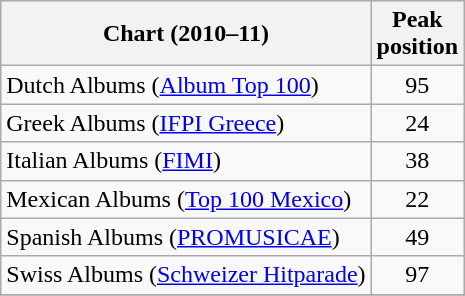<table class="wikitable sortable">
<tr>
<th align="left">Chart (2010–11)</th>
<th align="left">Peak<br>position</th>
</tr>
<tr>
<td align="left">Dutch Albums (<a href='#'>Album Top 100</a>)</td>
<td align="center">95</td>
</tr>
<tr>
<td align="left">Greek Albums (<a href='#'>IFPI Greece</a>)</td>
<td align="center">24</td>
</tr>
<tr>
<td align="left">Italian Albums (<a href='#'>FIMI</a>)</td>
<td align="center">38</td>
</tr>
<tr>
<td align="left">Mexican Albums (<a href='#'>Top 100 Mexico</a>)</td>
<td align="center">22</td>
</tr>
<tr>
<td align="left">Spanish Albums (<a href='#'>PROMUSICAE</a>)</td>
<td align="center">49</td>
</tr>
<tr>
<td align="left">Swiss Albums (<a href='#'>Schweizer Hitparade</a>)</td>
<td align="center">97</td>
</tr>
<tr>
</tr>
</table>
